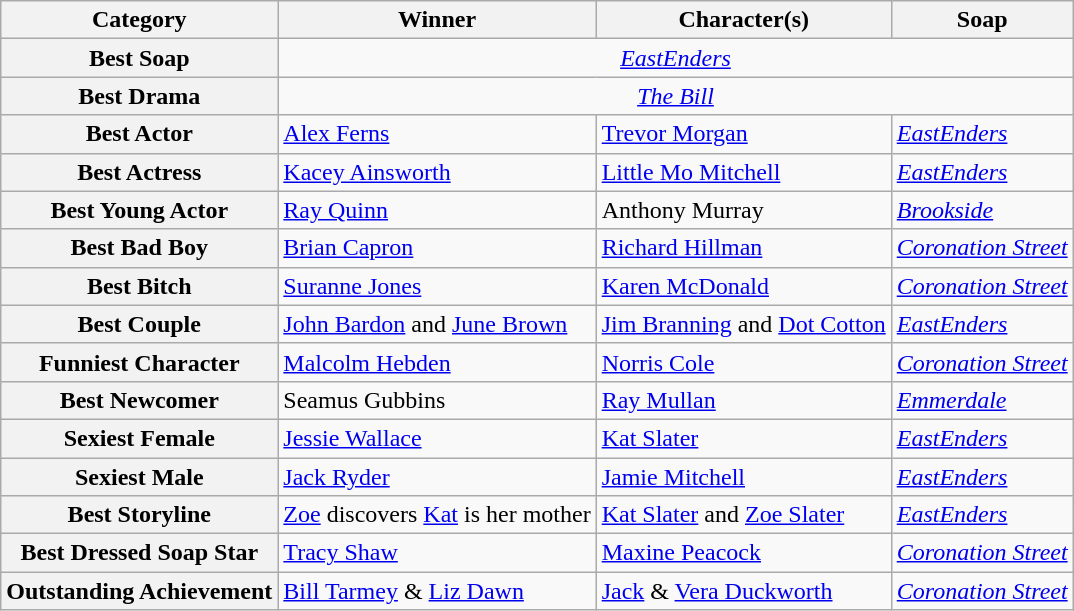<table class="wikitable" style="font-size: 100%;">
<tr>
<th>Category</th>
<th>Winner</th>
<th>Character(s)</th>
<th>Soap</th>
</tr>
<tr>
<th>Best Soap</th>
<td colspan = "3" align="center"><em><a href='#'>EastEnders</a></em></td>
</tr>
<tr>
<th>Best Drama</th>
<td colspan = "3" align="center"><em><a href='#'>The Bill</a></em></td>
</tr>
<tr>
<th>Best Actor</th>
<td><a href='#'>Alex Ferns</a></td>
<td><a href='#'>Trevor Morgan</a></td>
<td><em><a href='#'>EastEnders</a></em></td>
</tr>
<tr>
<th>Best Actress</th>
<td><a href='#'>Kacey Ainsworth</a></td>
<td><a href='#'>Little Mo Mitchell</a></td>
<td><em><a href='#'>EastEnders</a></em></td>
</tr>
<tr>
<th>Best Young Actor</th>
<td><a href='#'>Ray Quinn</a></td>
<td>Anthony Murray</td>
<td><em><a href='#'>Brookside</a></em></td>
</tr>
<tr>
<th>Best Bad Boy</th>
<td><a href='#'>Brian Capron</a></td>
<td><a href='#'>Richard Hillman</a></td>
<td><em><a href='#'>Coronation Street</a></em></td>
</tr>
<tr>
<th>Best Bitch</th>
<td><a href='#'>Suranne Jones</a></td>
<td><a href='#'>Karen McDonald</a></td>
<td><em><a href='#'>Coronation Street</a></em></td>
</tr>
<tr>
<th>Best Couple</th>
<td><a href='#'>John Bardon</a> and <a href='#'>June Brown</a></td>
<td><a href='#'>Jim Branning</a> and <a href='#'>Dot Cotton</a></td>
<td><em><a href='#'>EastEnders</a></em></td>
</tr>
<tr>
<th>Funniest Character</th>
<td><a href='#'>Malcolm Hebden</a></td>
<td><a href='#'>Norris Cole</a></td>
<td><em><a href='#'>Coronation Street</a></em></td>
</tr>
<tr>
<th>Best Newcomer</th>
<td>Seamus Gubbins</td>
<td><a href='#'>Ray Mullan</a></td>
<td><em><a href='#'>Emmerdale</a></em></td>
</tr>
<tr>
<th>Sexiest Female</th>
<td><a href='#'>Jessie Wallace</a></td>
<td><a href='#'>Kat Slater</a></td>
<td><em><a href='#'>EastEnders</a></em></td>
</tr>
<tr>
<th>Sexiest Male</th>
<td><a href='#'>Jack Ryder</a></td>
<td><a href='#'>Jamie Mitchell</a></td>
<td><em><a href='#'>EastEnders</a></em></td>
</tr>
<tr>
<th>Best Storyline</th>
<td><a href='#'>Zoe</a> discovers <a href='#'>Kat</a> is her mother</td>
<td><a href='#'>Kat Slater</a> and <a href='#'>Zoe Slater</a></td>
<td><em><a href='#'>EastEnders</a></em></td>
</tr>
<tr>
<th>Best Dressed Soap Star</th>
<td><a href='#'>Tracy Shaw</a></td>
<td><a href='#'>Maxine Peacock</a></td>
<td><em><a href='#'>Coronation Street</a></em></td>
</tr>
<tr>
<th>Outstanding Achievement</th>
<td><a href='#'>Bill Tarmey</a> & <a href='#'>Liz Dawn</a></td>
<td><a href='#'>Jack</a> & <a href='#'>Vera Duckworth</a></td>
<td><em><a href='#'>Coronation Street</a></em></td>
</tr>
</table>
